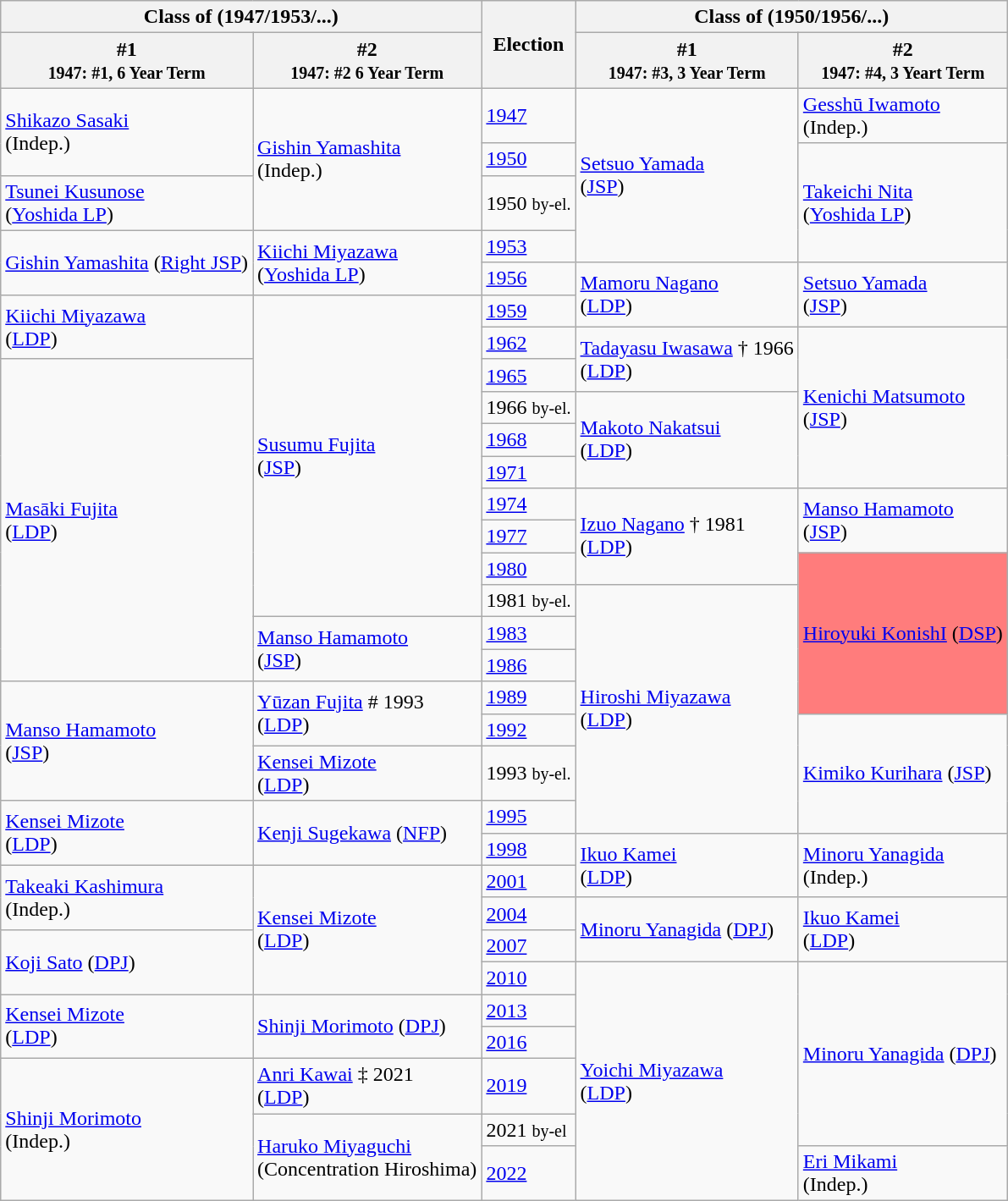<table class="wikitable">
<tr>
<th colspan="2">Class of (1947/1953/...)</th>
<th rowspan="2">Election</th>
<th colspan="2">Class of (1950/1956/...)</th>
</tr>
<tr>
<th>#1<br><small>1947: #1, 6 Year Term</small></th>
<th>#2<br><small>1947: #2 6 Year Term</small></th>
<th>#1<br><small>1947: #3, 3 Year Term</small></th>
<th>#2<br><small>1947: #4, 3 Yeart Term</small></th>
</tr>
<tr>
<td rowspan="2"><a href='#'>Shikazo Sasaki</a><br>(Indep.)</td>
<td rowspan="3"><a href='#'>Gishin Yamashita</a><br>(Indep.)</td>
<td><a href='#'>1947</a></td>
<td rowspan="4" ><a href='#'>Setsuo Yamada</a><br>(<a href='#'>JSP</a>)</td>
<td><a href='#'>Gesshū Iwamoto</a><br>(Indep.)</td>
</tr>
<tr>
<td><a href='#'>1950</a></td>
<td rowspan="3" ><a href='#'>Takeichi Nita</a><br>(<a href='#'>Yoshida LP</a>)</td>
</tr>
<tr>
<td><a href='#'>Tsunei Kusunose</a><br>(<a href='#'>Yoshida LP</a>)</td>
<td>1950 <small>by-el.</small></td>
</tr>
<tr>
<td rowspan="2" ><a href='#'>Gishin Yamashita</a> (<a href='#'>Right JSP</a>)</td>
<td rowspan="2" ><a href='#'>Kiichi Miyazawa</a><br>(<a href='#'>Yoshida LP</a>)</td>
<td><a href='#'>1953</a></td>
</tr>
<tr>
<td><a href='#'>1956</a></td>
<td rowspan="2" ><a href='#'>Mamoru Nagano</a><br>(<a href='#'>LDP</a>)</td>
<td rowspan="2" ><a href='#'>Setsuo Yamada</a><br>(<a href='#'>JSP</a>)</td>
</tr>
<tr>
<td rowspan="2" ><a href='#'>Kiichi Miyazawa</a><br>(<a href='#'>LDP</a>)</td>
<td rowspan="10" ><a href='#'>Susumu Fujita</a><br>(<a href='#'>JSP</a>)</td>
<td><a href='#'>1959</a></td>
</tr>
<tr>
<td><a href='#'>1962</a></td>
<td rowspan="2" ><a href='#'>Tadayasu Iwasawa</a> † 1966<br>(<a href='#'>LDP</a>)</td>
<td rowspan="5" ><a href='#'>Kenichi Matsumoto</a><br>(<a href='#'>JSP</a>)</td>
</tr>
<tr>
<td rowspan="10" ><a href='#'>Masāki Fujita</a><br>(<a href='#'>LDP</a>)</td>
<td><a href='#'>1965</a></td>
</tr>
<tr>
<td>1966 <small>by-el.</small></td>
<td rowspan="3" ><a href='#'>Makoto Nakatsui</a><br>(<a href='#'>LDP</a>)</td>
</tr>
<tr>
<td><a href='#'>1968</a></td>
</tr>
<tr>
<td><a href='#'>1971</a></td>
</tr>
<tr>
<td><a href='#'>1974</a></td>
<td rowspan="3" ><a href='#'>Izuo Nagano</a> † 1981<br>(<a href='#'>LDP</a>)</td>
<td rowspan="2" ><a href='#'>Manso Hamamoto</a><br>(<a href='#'>JSP</a>)</td>
</tr>
<tr>
<td><a href='#'>1977</a></td>
</tr>
<tr>
<td><a href='#'>1980</a></td>
<td rowspan="5" bgcolor="#ff7c7c"><a href='#'>Hiroyuki KonishI</a> (<a href='#'>DSP</a>)</td>
</tr>
<tr>
<td>1981 <small>by-el.</small></td>
<td rowspan="7" ><a href='#'>Hiroshi Miyazawa</a><br>(<a href='#'>LDP</a>)</td>
</tr>
<tr>
<td rowspan="2" ><a href='#'>Manso Hamamoto</a><br>(<a href='#'>JSP</a>)</td>
<td><a href='#'>1983</a></td>
</tr>
<tr>
<td><a href='#'>1986</a></td>
</tr>
<tr>
<td rowspan="3" ><a href='#'>Manso Hamamoto</a><br>(<a href='#'>JSP</a>)</td>
<td rowspan="2" ><a href='#'>Yūzan Fujita</a> # 1993<br>(<a href='#'>LDP</a>)</td>
<td><a href='#'>1989</a></td>
</tr>
<tr>
<td><a href='#'>1992</a></td>
<td rowspan="3" ><a href='#'>Kimiko Kurihara</a> (<a href='#'>JSP</a>)</td>
</tr>
<tr>
<td><a href='#'>Kensei Mizote</a><br>(<a href='#'>LDP</a>)</td>
<td>1993 <small>by-el.</small></td>
</tr>
<tr>
<td rowspan="2" ><a href='#'>Kensei Mizote</a><br>(<a href='#'>LDP</a>)</td>
<td rowspan="2"><a href='#'>Kenji Sugekawa</a> (<a href='#'>NFP</a>)</td>
<td><a href='#'>1995</a></td>
</tr>
<tr>
<td><a href='#'>1998</a></td>
<td rowspan="2" ><a href='#'>Ikuo Kamei</a><br>(<a href='#'>LDP</a>)</td>
<td rowspan="2"><a href='#'>Minoru Yanagida</a><br>(Indep.)</td>
</tr>
<tr>
<td rowspan="2"><a href='#'>Takeaki Kashimura</a><br>(Indep.)</td>
<td rowspan="4" ><a href='#'>Kensei Mizote</a><br>(<a href='#'>LDP</a>)</td>
<td><a href='#'>2001</a></td>
</tr>
<tr>
<td><a href='#'>2004</a></td>
<td rowspan="2" ><a href='#'>Minoru Yanagida</a> (<a href='#'>DPJ</a>)</td>
<td rowspan="2" ><a href='#'>Ikuo Kamei</a><br>(<a href='#'>LDP</a>)</td>
</tr>
<tr>
<td rowspan="2" ><a href='#'>Koji Sato</a> (<a href='#'>DPJ</a>)</td>
<td><a href='#'>2007</a></td>
</tr>
<tr>
<td><a href='#'>2010</a></td>
<td rowspan="6" ><a href='#'>Yoichi Miyazawa</a><br>(<a href='#'>LDP</a>)</td>
<td rowspan="5" ><a href='#'>Minoru Yanagida</a> (<a href='#'>DPJ</a>)</td>
</tr>
<tr>
<td rowspan="2" ><a href='#'>Kensei Mizote</a><br>(<a href='#'>LDP</a>)</td>
<td rowspan="2" ><a href='#'>Shinji Morimoto</a> (<a href='#'>DPJ</a>)</td>
<td><a href='#'>2013</a></td>
</tr>
<tr>
<td><a href='#'>2016</a></td>
</tr>
<tr>
<td rowspan="3"><a href='#'>Shinji Morimoto</a><br>(Indep.)</td>
<td><a href='#'>Anri Kawai</a> ‡ 2021<br>(<a href='#'>LDP</a>)</td>
<td><a href='#'>2019</a></td>
</tr>
<tr>
<td rowspan="2"><a href='#'>Haruko Miyaguchi</a><br>(Concentration Hiroshima)</td>
<td>2021 <small>by-el</small></td>
</tr>
<tr>
<td><a href='#'>2022</a></td>
<td><a href='#'>Eri Mikami</a><br>(Indep.)</td>
</tr>
</table>
